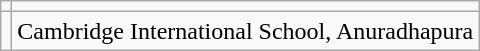<table class="wikitable">
<tr>
<td></td>
<td></td>
</tr>
<tr>
<td></td>
<td>Cambridge International School, Anuradhapura</td>
</tr>
</table>
